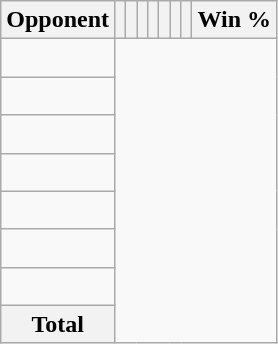<table class="wikitable sortable collapsible collapsed" style="text-align: center;">
<tr>
<th>Opponent</th>
<th></th>
<th></th>
<th></th>
<th></th>
<th></th>
<th></th>
<th></th>
<th>Win %</th>
</tr>
<tr>
<td align="left"><br></td>
</tr>
<tr>
<td align="left"><br></td>
</tr>
<tr>
<td align="left"><br></td>
</tr>
<tr>
<td align="left"><br></td>
</tr>
<tr>
<td align="left"><br></td>
</tr>
<tr>
<td align="left"><br></td>
</tr>
<tr>
<td align="left"><br></td>
</tr>
<tr class="sortbottom">
<th>Total<br></th>
</tr>
</table>
